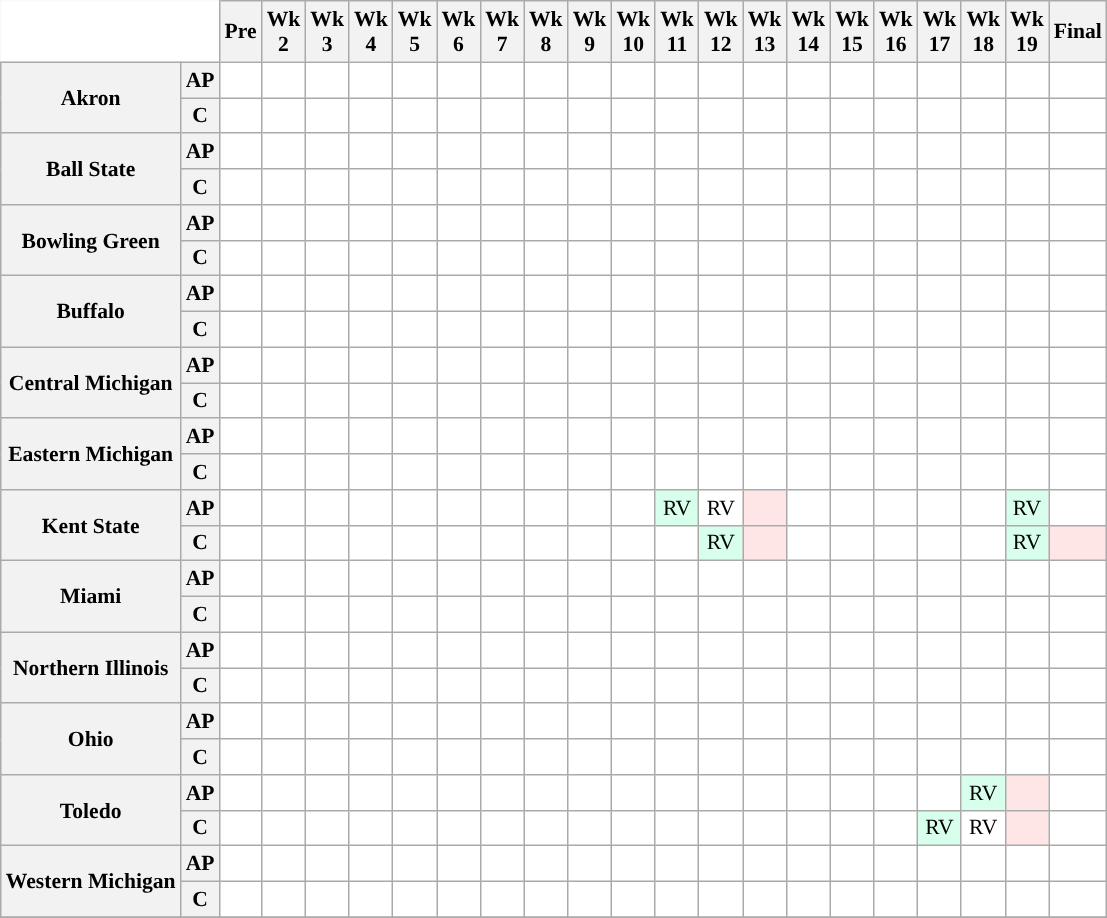<table class="wikitable" style="white-space:nowrap;font-size:90%;">
<tr>
<th colspan=2 style="background:white; border-top-style:hidden; border-left-style:hidden;"> </th>
<th>Pre</th>
<th>Wk<br>2</th>
<th>Wk<br>3</th>
<th>Wk<br>4</th>
<th>Wk<br>5</th>
<th>Wk<br>6</th>
<th>Wk<br>7</th>
<th>Wk<br>8</th>
<th>Wk<br>9</th>
<th>Wk<br>10</th>
<th>Wk<br>11</th>
<th>Wk<br>12</th>
<th>Wk<br>13</th>
<th>Wk<br>14</th>
<th>Wk<br>15</th>
<th>Wk<br>16</th>
<th>Wk<br>17</th>
<th>Wk<br>18</th>
<th>Wk<br>19</th>
<th>Final</th>
</tr>
<tr style="text-align:center;">
<th rowspan="2">Akron</th>
<th>AP</th>
<td style="background:#FFF;"></td>
<td style="background:#FFF;"></td>
<td style="background:#FFF;"></td>
<td style="background:#FFF;"></td>
<td style="background:#FFF;"></td>
<td style="background:#FFF;"></td>
<td style="background:#FFF;"></td>
<td style="background:#FFF;"></td>
<td style="background:#FFF;"></td>
<td style="background:#FFF;"></td>
<td style="background:#FFF;"></td>
<td style="background:#FFF;"></td>
<td style="background:#FFF;"></td>
<td style="background:#FFF;"></td>
<td style="background:#FFF;"></td>
<td style="background:#FFF;"></td>
<td style="background:#FFF;"></td>
<td style="background:#FFF;"></td>
<td style="background:#FFF;"></td>
<td style="background:#FFF;"></td>
</tr>
<tr style="text-align:center;">
<th>C</th>
<td style="background:#FFF;"></td>
<td style="background:#FFF;"></td>
<td style="background:#FFF;"></td>
<td style="background:#FFF;"></td>
<td style="background:#FFF;"></td>
<td style="background:#FFF;"></td>
<td style="background:#FFF;"></td>
<td style="background:#FFF;"></td>
<td style="background:#FFF;"></td>
<td style="background:#FFF;"></td>
<td style="background:#FFF;"></td>
<td style="background:#FFF;"></td>
<td style="background:#FFF;"></td>
<td style="background:#FFF;"></td>
<td style="background:#FFF;"></td>
<td style="background:#FFF;"></td>
<td style="background:#FFF;"></td>
<td style="background:#FFF;"></td>
<td style="background:#FFF;"></td>
<td style="background:#FFF;"></td>
</tr>
<tr style="text-align:center;">
<th rowspan="2">Ball State</th>
<th>AP</th>
<td style="background:#FFF;"></td>
<td style="background:#FFF;"></td>
<td style="background:#FFF;"></td>
<td style="background:#FFF;"></td>
<td style="background:#FFF;"></td>
<td style="background:#FFF;"></td>
<td style="background:#FFF;"></td>
<td style="background:#FFF;"></td>
<td style="background:#FFF;"></td>
<td style="background:#FFF;"></td>
<td style="background:#FFF;"></td>
<td style="background:#FFF;"></td>
<td style="background:#FFF;"></td>
<td style="background:#FFF;"></td>
<td style="background:#FFF;"></td>
<td style="background:#FFF;"></td>
<td style="background:#FFF;"></td>
<td style="background:#FFF;"></td>
<td style="background:#FFF;"></td>
<td style="background:#FFF;"></td>
</tr>
<tr style="text-align:center;">
<th>C</th>
<td style="background:#FFF;"></td>
<td style="background:#FFF;"></td>
<td style="background:#FFF;"></td>
<td style="background:#FFF;"></td>
<td style="background:#FFF;"></td>
<td style="background:#FFF;"></td>
<td style="background:#FFF;"></td>
<td style="background:#FFF;"></td>
<td style="background:#FFF;"></td>
<td style="background:#FFF;"></td>
<td style="background:#FFF;"></td>
<td style="background:#FFF;"></td>
<td style="background:#FFF;"></td>
<td style="background:#FFF;"></td>
<td style="background:#FFF;"></td>
<td style="background:#FFF;"></td>
<td style="background:#FFF;"></td>
<td style="background:#FFF;"></td>
<td style="background:#FFF;"></td>
<td style="background:#FFF;"></td>
</tr>
<tr style="text-align:center;">
<th rowspan="2">Bowling Green</th>
<th>AP</th>
<td style="background:#FFF;"></td>
<td style="background:#FFF;"></td>
<td style="background:#FFF;"></td>
<td style="background:#FFF;"></td>
<td style="background:#FFF;"></td>
<td style="background:#FFF;"></td>
<td style="background:#FFF;"></td>
<td style="background:#FFF;"></td>
<td style="background:#FFF;"></td>
<td style="background:#FFF;"></td>
<td style="background:#FFF;"></td>
<td style="background:#FFF;"></td>
<td style="background:#FFF;"></td>
<td style="background:#FFF;"></td>
<td style="background:#FFF;"></td>
<td style="background:#FFF;"></td>
<td style="background:#FFF;"></td>
<td style="background:#FFF;"></td>
<td style="background:#FFF;"></td>
<td style="background:#FFF;"></td>
</tr>
<tr style="text-align:center;">
<th>C</th>
<td style="background:#FFF;"></td>
<td style="background:#FFF;"></td>
<td style="background:#FFF;"></td>
<td style="background:#FFF;"></td>
<td style="background:#FFF;"></td>
<td style="background:#FFF;"></td>
<td style="background:#FFF;"></td>
<td style="background:#FFF;"></td>
<td style="background:#FFF;"></td>
<td style="background:#FFF;"></td>
<td style="background:#FFF;"></td>
<td style="background:#FFF;"></td>
<td style="background:#FFF;"></td>
<td style="background:#FFF;"></td>
<td style="background:#FFF;"></td>
<td style="background:#FFF;"></td>
<td style="background:#FFF;"></td>
<td style="background:#FFF;"></td>
<td style="background:#FFF;"></td>
<td style="background:#FFF;"></td>
</tr>
<tr style="text-align:center;">
<th rowspan="2">Buffalo</th>
<th>AP</th>
<td style="background:#FFF;"></td>
<td style="background:#FFF;"></td>
<td style="background:#FFF;"></td>
<td style="background:#FFF;"></td>
<td style="background:#FFF;"></td>
<td style="background:#FFF;"></td>
<td style="background:#FFF;"></td>
<td style="background:#FFF;"></td>
<td style="background:#FFF;"></td>
<td style="background:#FFF;"></td>
<td style="background:#FFF;"></td>
<td style="background:#FFF;"></td>
<td style="background:#FFF;"></td>
<td style="background:#FFF;"></td>
<td style="background:#FFF;"></td>
<td style="background:#FFF;"></td>
<td style="background:#FFF;"></td>
<td style="background:#FFF;"></td>
<td style="background:#FFF;"></td>
<td style="background:#FFF;"></td>
</tr>
<tr style="text-align:center;">
<th>C</th>
<td style="background:#FFF;"></td>
<td style="background:#FFF;"></td>
<td style="background:#FFF;"></td>
<td style="background:#FFF;"></td>
<td style="background:#FFF;"></td>
<td style="background:#FFF;"></td>
<td style="background:#FFF;"></td>
<td style="background:#FFF;"></td>
<td style="background:#FFF;"></td>
<td style="background:#FFF;"></td>
<td style="background:#FFF;"></td>
<td style="background:#FFF;"></td>
<td style="background:#FFF;"></td>
<td style="background:#FFF;"></td>
<td style="background:#FFF;"></td>
<td style="background:#FFF;"></td>
<td style="background:#FFF;"></td>
<td style="background:#FFF;"></td>
<td style="background:#FFF;"></td>
<td style="background:#FFF;"></td>
</tr>
<tr style="text-align:center;">
<th rowspan="2">Central Michigan</th>
<th>AP</th>
<td style="background:#FFF;"></td>
<td style="background:#FFF;"></td>
<td style="background:#FFF;"></td>
<td style="background:#FFF;"></td>
<td style="background:#FFF;"></td>
<td style="background:#FFF;"></td>
<td style="background:#FFF;"></td>
<td style="background:#FFF;"></td>
<td style="background:#FFF;"></td>
<td style="background:#FFF;"></td>
<td style="background:#FFF;"></td>
<td style="background:#FFF;"></td>
<td style="background:#FFF;"></td>
<td style="background:#FFF;"></td>
<td style="background:#FFF;"></td>
<td style="background:#FFF;"></td>
<td style="background:#FFF;"></td>
<td style="background:#FFF;"></td>
<td style="background:#FFF;"></td>
<td style="background:#FFF;"></td>
</tr>
<tr style="text-align:center;">
<th>C</th>
<td style="background:#FFF;"></td>
<td style="background:#FFF;"></td>
<td style="background:#FFF;"></td>
<td style="background:#FFF;"></td>
<td style="background:#FFF;"></td>
<td style="background:#FFF;"></td>
<td style="background:#FFF;"></td>
<td style="background:#FFF;"></td>
<td style="background:#FFF;"></td>
<td style="background:#FFF;"></td>
<td style="background:#FFF;"></td>
<td style="background:#FFF;"></td>
<td style="background:#FFF;"></td>
<td style="background:#FFF;"></td>
<td style="background:#FFF;"></td>
<td style="background:#FFF;"></td>
<td style="background:#FFF;"></td>
<td style="background:#FFF;"></td>
<td style="background:#FFF;"></td>
<td style="background:#FFF;"></td>
</tr>
<tr style="text-align:center;">
<th rowspan="2">Eastern Michigan</th>
<th>AP</th>
<td style="background:#FFF;"></td>
<td style="background:#FFF;"></td>
<td style="background:#FFF;"></td>
<td style="background:#FFF;"></td>
<td style="background:#FFF;"></td>
<td style="background:#FFF;"></td>
<td style="background:#FFF;"></td>
<td style="background:#FFF;"></td>
<td style="background:#FFF;"></td>
<td style="background:#FFF;"></td>
<td style="background:#FFF;"></td>
<td style="background:#FFF;"></td>
<td style="background:#FFF;"></td>
<td style="background:#FFF;"></td>
<td style="background:#FFF;"></td>
<td style="background:#FFF;"></td>
<td style="background:#FFF;"></td>
<td style="background:#FFF;"></td>
<td style="background:#FFF;"></td>
<td style="background:#FFF;"></td>
</tr>
<tr style="text-align:center;">
<th>C</th>
<td style="background:#FFF;"></td>
<td style="background:#FFF;"></td>
<td style="background:#FFF;"></td>
<td style="background:#FFF;"></td>
<td style="background:#FFF;"></td>
<td style="background:#FFF;"></td>
<td style="background:#FFF;"></td>
<td style="background:#FFF;"></td>
<td style="background:#FFF;"></td>
<td style="background:#FFF;"></td>
<td style="background:#FFF;"></td>
<td style="background:#FFF;"></td>
<td style="background:#FFF;"></td>
<td style="background:#FFF;"></td>
<td style="background:#FFF;"></td>
<td style="background:#FFF;"></td>
<td style="background:#FFF;"></td>
<td style="background:#FFF;"></td>
<td style="background:#FFF;"></td>
<td style="background:#FFF;"></td>
</tr>
<tr style="text-align:center;">
<th rowspan="2">Kent State</th>
<th>AP</th>
<td style="background:#FFF;"></td>
<td style="background:#FFF;"></td>
<td style="background:#FFF;"></td>
<td style="background:#FFF;"></td>
<td style="background:#FFF;"></td>
<td style="background:#FFF;"></td>
<td style="background:#FFF;"></td>
<td style="background:#FFF;"></td>
<td style="background:#FFF;"></td>
<td style="background:#FFF;"></td>
<td style="background:#d8ffeb;">RV</td>
<td style="background:#FFF;">RV</td>
<td style="background:#ffe6e6;"></td>
<td style="background:#FFF;"></td>
<td style="background:#FFF;"></td>
<td style="background:#FFF;"></td>
<td style="background:#FFF;"></td>
<td style="background:#FFF;"></td>
<td style="background:#d8ffeb;">RV</td>
<td style="background:#FFF;"></td>
</tr>
<tr style="text-align:center;">
<th>C</th>
<td style="background:#FFF;"></td>
<td style="background:#FFF;"></td>
<td style="background:#FFF;"></td>
<td style="background:#FFF;"></td>
<td style="background:#FFF;"></td>
<td style="background:#FFF;"></td>
<td style="background:#FFF;"></td>
<td style="background:#FFF;"></td>
<td style="background:#FFF;"></td>
<td style="background:#FFF;"></td>
<td style="background:#FFF;"></td>
<td style="background:#d8ffeb;">RV</td>
<td style="background:#ffe6e6;"></td>
<td style="background:#FFF;"></td>
<td style="background:#FFF;"></td>
<td style="background:#FFF;"></td>
<td style="background:#FFF;"></td>
<td style="background:#FFF;"></td>
<td style="background:#d8ffeb;">RV</td>
<td style="background:#ffe6e6;"></td>
</tr>
<tr style="text-align:center;">
<th rowspan="2">Miami</th>
<th>AP</th>
<td style="background:#FFF;"></td>
<td style="background:#FFF;"></td>
<td style="background:#FFF;"></td>
<td style="background:#FFF;"></td>
<td style="background:#FFF;"></td>
<td style="background:#FFF;"></td>
<td style="background:#FFF;"></td>
<td style="background:#FFF;"></td>
<td style="background:#FFF;"></td>
<td style="background:#FFF;"></td>
<td style="background:#FFF;"></td>
<td style="background:#FFF;"></td>
<td style="background:#FFF;"></td>
<td style="background:#FFF;"></td>
<td style="background:#FFF;"></td>
<td style="background:#FFF;"></td>
<td style="background:#FFF;"></td>
<td style="background:#FFF;"></td>
<td style="background:#FFF;"></td>
<td style="background:#FFF;"></td>
</tr>
<tr style="text-align:center;">
<th>C</th>
<td style="background:#FFF;"></td>
<td style="background:#FFF;"></td>
<td style="background:#FFF;"></td>
<td style="background:#FFF;"></td>
<td style="background:#FFF;"></td>
<td style="background:#FFF;"></td>
<td style="background:#FFF;"></td>
<td style="background:#FFF;"></td>
<td style="background:#FFF;"></td>
<td style="background:#FFF;"></td>
<td style="background:#FFF;"></td>
<td style="background:#FFF;"></td>
<td style="background:#FFF;"></td>
<td style="background:#FFF;"></td>
<td style="background:#FFF;"></td>
<td style="background:#FFF;"></td>
<td style="background:#FFF;"></td>
<td style="background:#FFF;"></td>
<td style="background:#FFF;"></td>
<td style="background:#FFF;"></td>
</tr>
<tr style="text-align:center;">
<th rowspan="2">Northern Illinois</th>
<th>AP</th>
<td style="background:#FFF;"></td>
<td style="background:#FFF;"></td>
<td style="background:#FFF;"></td>
<td style="background:#FFF;"></td>
<td style="background:#FFF;"></td>
<td style="background:#FFF;"></td>
<td style="background:#FFF;"></td>
<td style="background:#FFF;"></td>
<td style="background:#FFF;"></td>
<td style="background:#FFF;"></td>
<td style="background:#FFF;"></td>
<td style="background:#FFF;"></td>
<td style="background:#FFF;"></td>
<td style="background:#FFF;"></td>
<td style="background:#FFF;"></td>
<td style="background:#FFF;"></td>
<td style="background:#FFF;"></td>
<td style="background:#FFF;"></td>
<td style="background:#FFF;"></td>
<td style="background:#FFF;"></td>
</tr>
<tr style="text-align:center;">
<th>C</th>
<td style="background:#FFF;"></td>
<td style="background:#FFF;"></td>
<td style="background:#FFF;"></td>
<td style="background:#FFF;"></td>
<td style="background:#FFF;"></td>
<td style="background:#FFF;"></td>
<td style="background:#FFF;"></td>
<td style="background:#FFF;"></td>
<td style="background:#FFF;"></td>
<td style="background:#FFF;"></td>
<td style="background:#FFF;"></td>
<td style="background:#FFF;"></td>
<td style="background:#FFF;"></td>
<td style="background:#FFF;"></td>
<td style="background:#FFF;"></td>
<td style="background:#FFF;"></td>
<td style="background:#FFF;"></td>
<td style="background:#FFF;"></td>
<td style="background:#FFF;"></td>
<td style="background:#FFF;"></td>
</tr>
<tr style="text-align:center;">
<th rowspan="2">Ohio</th>
<th>AP</th>
<td style="background:#FFF;"></td>
<td style="background:#FFF;"></td>
<td style="background:#FFF;"></td>
<td style="background:#FFF;"></td>
<td style="background:#FFF;"></td>
<td style="background:#FFF;"></td>
<td style="background:#FFF;"></td>
<td style="background:#FFF;"></td>
<td style="background:#FFF;"></td>
<td style="background:#FFF;"></td>
<td style="background:#FFF;"></td>
<td style="background:#FFF;"></td>
<td style="background:#FFF;"></td>
<td style="background:#FFF;"></td>
<td style="background:#FFF;"></td>
<td style="background:#FFF;"></td>
<td style="background:#FFF;"></td>
<td style="background:#FFF;"></td>
<td style="background:#FFF;"></td>
<td style="background:#FFF;"></td>
</tr>
<tr style="text-align:center;">
<th>C</th>
<td style="background:#FFF;"></td>
<td style="background:#FFF;"></td>
<td style="background:#FFF;"></td>
<td style="background:#FFF;"></td>
<td style="background:#FFF;"></td>
<td style="background:#FFF;"></td>
<td style="background:#FFF;"></td>
<td style="background:#FFF;"></td>
<td style="background:#FFF;"></td>
<td style="background:#FFF;"></td>
<td style="background:#FFF;"></td>
<td style="background:#FFF;"></td>
<td style="background:#FFF;"></td>
<td style="background:#FFF;"></td>
<td style="background:#FFF;"></td>
<td style="background:#FFF;"></td>
<td style="background:#FFF;"></td>
<td style="background:#FFF;"></td>
<td style="background:#FFF;"></td>
<td style="background:#FFF;"></td>
</tr>
<tr style="text-align:center;">
<th rowspan="2">Toledo</th>
<th>AP</th>
<td style="background:#FFF;"></td>
<td style="background:#FFF;"></td>
<td style="background:#FFF;"></td>
<td style="background:#FFF;"></td>
<td style="background:#FFF;"></td>
<td style="background:#FFF;"></td>
<td style="background:#FFF;"></td>
<td style="background:#FFF;"></td>
<td style="background:#FFF;"></td>
<td style="background:#FFF;"></td>
<td style="background:#FFF;"></td>
<td style="background:#FFF;"></td>
<td style="background:#FFF;"></td>
<td style="background:#FFF;"></td>
<td style="background:#FFF;"></td>
<td style="background:#FFF;"></td>
<td style="background:#FFF;"></td>
<td style="background:#d8ffeb;">RV</td>
<td style="background:#ffe6e6;"></td>
<td style="background:#FFF;"></td>
</tr>
<tr style="text-align:center;">
<th>C</th>
<td style="background:#FFF;"></td>
<td style="background:#FFF;"></td>
<td style="background:#FFF;"></td>
<td style="background:#FFF;"></td>
<td style="background:#FFF;"></td>
<td style="background:#FFF;"></td>
<td style="background:#FFF;"></td>
<td style="background:#FFF;"></td>
<td style="background:#FFF;"></td>
<td style="background:#FFF;"></td>
<td style="background:#FFF;"></td>
<td style="background:#FFF;"></td>
<td style="background:#FFF;"></td>
<td style="background:#FFF;"></td>
<td style="background:#FFF;"></td>
<td style="background:#FFF;"></td>
<td style="background:#d8ffeb;">RV</td>
<td style="background:#FFF;">RV</td>
<td style="background:#ffe6e6;"></td>
<td style="background:#FFF;"></td>
</tr>
<tr style="text-align:center;">
<th rowspan="2">Western Michigan</th>
<th>AP</th>
<td style="background:#FFF;"></td>
<td style="background:#FFF;"></td>
<td style="background:#FFF;"></td>
<td style="background:#FFF;"></td>
<td style="background:#FFF;"></td>
<td style="background:#FFF;"></td>
<td style="background:#FFF;"></td>
<td style="background:#FFF;"></td>
<td style="background:#FFF;"></td>
<td style="background:#FFF;"></td>
<td style="background:#FFF;"></td>
<td style="background:#FFF;"></td>
<td style="background:#FFF;"></td>
<td style="background:#FFF;"></td>
<td style="background:#FFF;"></td>
<td style="background:#FFF;"></td>
<td style="background:#FFF;"></td>
<td style="background:#FFF;"></td>
<td style="background:#FFF;"></td>
<td style="background:#FFF;"></td>
</tr>
<tr style="text-align:center;">
<th>C</th>
<td style="background:#FFF;"></td>
<td style="background:#FFF;"></td>
<td style="background:#FFF;"></td>
<td style="background:#FFF;"></td>
<td style="background:#FFF;"></td>
<td style="background:#FFF;"></td>
<td style="background:#FFF;"></td>
<td style="background:#FFF;"></td>
<td style="background:#FFF;"></td>
<td style="background:#FFF;"></td>
<td style="background:#FFF;"></td>
<td style="background:#FFF;"></td>
<td style="background:#FFF;"></td>
<td style="background:#FFF;"></td>
<td style="background:#FFF;"></td>
<td style="background:#FFF;"></td>
<td style="background:#FFF;"></td>
<td style="background:#FFF;"></td>
<td style="background:#FFF;"></td>
<td style="background:#FFF;"></td>
</tr>
<tr style="text-align:center;">
</tr>
</table>
